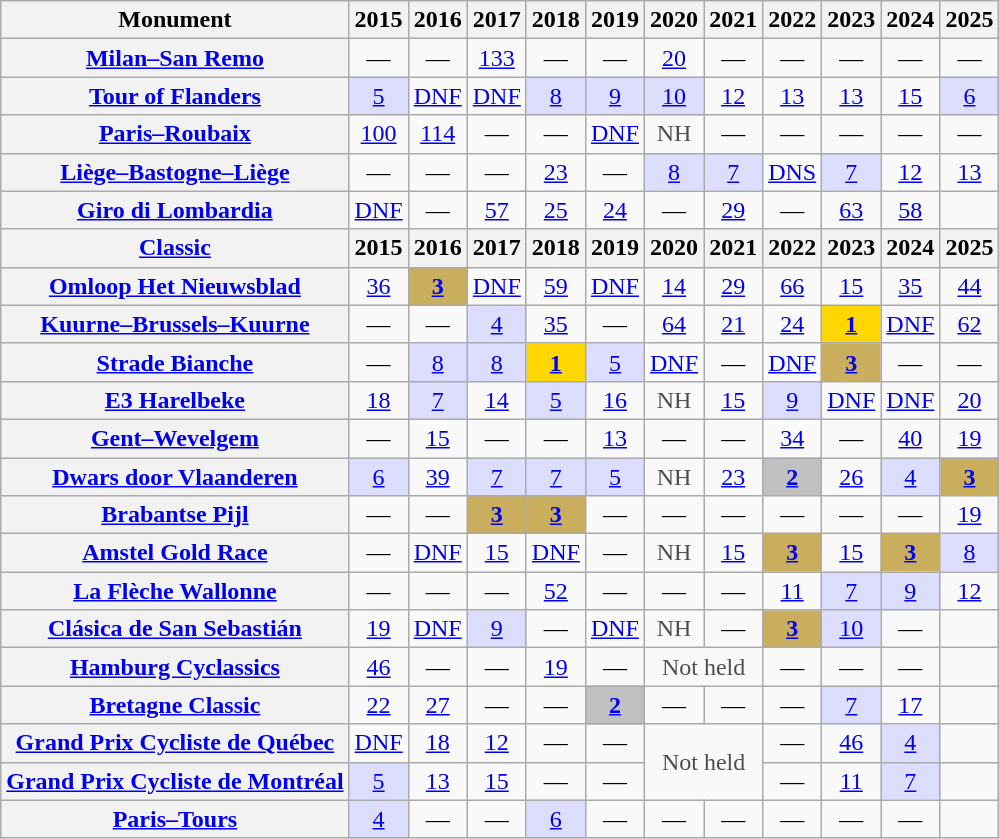<table class="wikitable plainrowheaders">
<tr>
<th scope="col">Monument</th>
<th scope="col">2015</th>
<th scope="col">2016</th>
<th scope="col">2017</th>
<th scope="col">2018</th>
<th scope="col">2019</th>
<th scope="col">2020</th>
<th scope="col">2021</th>
<th scope="col">2022</th>
<th scope="col">2023</th>
<th scope="col">2024</th>
<th scope="col">2025</th>
</tr>
<tr style="text-align:center;">
<th scope="row"><a href='#'>Milan–San Remo</a></th>
<td>—</td>
<td>—</td>
<td><a href='#'>133</a></td>
<td>—</td>
<td>—</td>
<td><a href='#'>20</a></td>
<td>—</td>
<td>—</td>
<td>—</td>
<td>—</td>
<td>—</td>
</tr>
<tr style="text-align:center;">
<th scope="row"><a href='#'>Tour of Flanders</a></th>
<td style="background:#ddf;"><a href='#'>5</a></td>
<td><a href='#'>DNF</a></td>
<td><a href='#'>DNF</a></td>
<td style="background:#ddf;"><a href='#'>8</a></td>
<td style="background:#ddf;"><a href='#'>9</a></td>
<td style="background:#ddf;"><a href='#'>10</a></td>
<td><a href='#'>12</a></td>
<td><a href='#'>13</a></td>
<td><a href='#'>13</a></td>
<td><a href='#'>15</a></td>
<td style="background:#ddf;"><a href='#'>6</a></td>
</tr>
<tr style="text-align:center;">
<th scope="row"><a href='#'>Paris–Roubaix</a></th>
<td><a href='#'>100</a></td>
<td><a href='#'>114</a></td>
<td>—</td>
<td>—</td>
<td><a href='#'>DNF</a></td>
<td style="color:#4d4d4d;">NH</td>
<td>—</td>
<td>—</td>
<td>—</td>
<td>—</td>
<td>—</td>
</tr>
<tr style="text-align:center;">
<th scope="row"><a href='#'>Liège–Bastogne–Liège</a></th>
<td>—</td>
<td>—</td>
<td>—</td>
<td><a href='#'>23</a></td>
<td>—</td>
<td style="background:#ddf;"><a href='#'>8</a></td>
<td style="background:#ddf;"><a href='#'>7</a></td>
<td><a href='#'>DNS</a></td>
<td style="background:#ddf;"><a href='#'>7</a></td>
<td><a href='#'>12</a></td>
<td><a href='#'>13</a></td>
</tr>
<tr style="text-align:center;">
<th scope="row"><a href='#'>Giro di Lombardia</a></th>
<td><a href='#'>DNF</a></td>
<td>—</td>
<td><a href='#'>57</a></td>
<td><a href='#'>25</a></td>
<td><a href='#'>24</a></td>
<td>—</td>
<td><a href='#'>29</a></td>
<td>—</td>
<td><a href='#'>63</a></td>
<td><a href='#'>58</a></td>
<td></td>
</tr>
<tr>
<th><a href='#'>Classic</a></th>
<th scope="col">2015</th>
<th scope="col">2016</th>
<th scope="col">2017</th>
<th scope="col">2018</th>
<th scope="col">2019</th>
<th scope="col">2020</th>
<th scope="col">2021</th>
<th scope="col">2022</th>
<th scope="col">2023</th>
<th scope="col">2024</th>
<th scope="col">2025</th>
</tr>
<tr style="text-align:center;">
<th scope="row"><a href='#'>Omloop Het Nieuwsblad</a></th>
<td><a href='#'>36</a></td>
<td style="background:#C9AE5D;"><a href='#'><strong>3</strong></a></td>
<td><a href='#'>DNF</a></td>
<td><a href='#'>59</a></td>
<td><a href='#'>DNF</a></td>
<td><a href='#'>14</a></td>
<td><a href='#'>29</a></td>
<td><a href='#'>66</a></td>
<td><a href='#'>15</a></td>
<td><a href='#'>35</a></td>
<td><a href='#'>44</a></td>
</tr>
<tr style="text-align:center;">
<th scope="row"><a href='#'>Kuurne–Brussels–Kuurne</a></th>
<td>—</td>
<td>—</td>
<td style="background:#ddf;"><a href='#'>4</a></td>
<td><a href='#'>35</a></td>
<td>—</td>
<td><a href='#'>64</a></td>
<td><a href='#'>21</a></td>
<td><a href='#'>24</a></td>
<td style="background:gold;"><a href='#'><strong>1</strong></a></td>
<td><a href='#'>DNF</a></td>
<td><a href='#'>62</a></td>
</tr>
<tr style="text-align:center;">
<th scope="row"><a href='#'>Strade Bianche</a></th>
<td>—</td>
<td style="background:#ddf;"><a href='#'>8</a></td>
<td style="background:#ddf;"><a href='#'>8</a></td>
<td style="background:gold;"><a href='#'><strong>1</strong></a></td>
<td style="background:#ddf;"><a href='#'>5</a></td>
<td><a href='#'>DNF</a></td>
<td>—</td>
<td><a href='#'>DNF</a></td>
<td style="background:#C9AE5D;"><a href='#'><strong>3</strong></a></td>
<td>—</td>
<td>—</td>
</tr>
<tr style="text-align:center;">
<th scope="row"><a href='#'>E3 Harelbeke</a></th>
<td><a href='#'>18</a></td>
<td style="background:#ddf;"><a href='#'>7</a></td>
<td><a href='#'>14</a></td>
<td style="background:#ddf;"><a href='#'>5</a></td>
<td><a href='#'>16</a></td>
<td style="color:#4d4d4d;">NH</td>
<td><a href='#'>15</a></td>
<td style="background:#ddf;"><a href='#'>9</a></td>
<td><a href='#'>DNF</a></td>
<td><a href='#'>DNF</a></td>
<td><a href='#'>20</a></td>
</tr>
<tr style="text-align:center;">
<th scope="row"><a href='#'>Gent–Wevelgem</a></th>
<td>—</td>
<td><a href='#'>15</a></td>
<td>—</td>
<td>—</td>
<td><a href='#'>13</a></td>
<td>—</td>
<td>—</td>
<td><a href='#'>34</a></td>
<td>—</td>
<td><a href='#'>40</a></td>
<td><a href='#'>19</a></td>
</tr>
<tr style="text-align:center;">
<th scope="row"><a href='#'>Dwars door Vlaanderen</a></th>
<td style="background:#ddf;"><a href='#'>6</a></td>
<td><a href='#'>39</a></td>
<td style="background:#ddf;"><a href='#'>7</a></td>
<td style="background:#ddf;"><a href='#'>7</a></td>
<td style="background:#ddf;"><a href='#'>5</a></td>
<td style="color:#4d4d4d;">NH</td>
<td><a href='#'>23</a></td>
<td style="background:silver;"><a href='#'><strong>2</strong></a></td>
<td><a href='#'>26</a></td>
<td style="background:#ddf;"><a href='#'>4</a></td>
<td style="background:#C9AE5D;"><a href='#'><strong>3</strong></a></td>
</tr>
<tr style="text-align:center;">
<th scope="row"><a href='#'>Brabantse Pijl</a></th>
<td>—</td>
<td>—</td>
<td style="background:#C9AE5D;"><a href='#'><strong>3</strong></a></td>
<td style="background:#C9AE5D;"><a href='#'><strong>3</strong></a></td>
<td>—</td>
<td>—</td>
<td>—</td>
<td>—</td>
<td>—</td>
<td>—</td>
<td><a href='#'>19</a></td>
</tr>
<tr style="text-align:center;">
<th scope="row"><a href='#'>Amstel Gold Race</a></th>
<td>—</td>
<td><a href='#'>DNF</a></td>
<td><a href='#'>15</a></td>
<td><a href='#'>DNF</a></td>
<td>—</td>
<td style="color:#4d4d4d;">NH</td>
<td><a href='#'>15</a></td>
<td style="background:#C9AE5D;"><a href='#'><strong>3</strong></a></td>
<td><a href='#'>15</a></td>
<td style="background:#C9AE5D;"><a href='#'><strong>3</strong></a></td>
<td style="background:#ddf;"><a href='#'>8</a></td>
</tr>
<tr style="text-align:center;">
<th scope="row"><a href='#'>La Flèche Wallonne</a></th>
<td>—</td>
<td>—</td>
<td>—</td>
<td><a href='#'>52</a></td>
<td>—</td>
<td>—</td>
<td>—</td>
<td><a href='#'>11</a></td>
<td style="background:#ddf;"><a href='#'>7</a></td>
<td style="background:#ddf;"><a href='#'>9</a></td>
<td><a href='#'>12</a></td>
</tr>
<tr style="text-align:center;">
<th scope="row"><a href='#'>Clásica de San Sebastián</a></th>
<td><a href='#'>19</a></td>
<td><a href='#'>DNF</a></td>
<td style="background:#ddf;"><a href='#'>9</a></td>
<td>—</td>
<td><a href='#'>DNF</a></td>
<td style="color:#4d4d4d;">NH</td>
<td>—</td>
<td style="background:#C9AE5D;"><a href='#'><strong>3</strong></a></td>
<td style="background:#ddf;"><a href='#'>10</a></td>
<td>—</td>
<td></td>
</tr>
<tr style="text-align:center;">
<th scope="row"><a href='#'>Hamburg Cyclassics</a></th>
<td><a href='#'>46</a></td>
<td>—</td>
<td>—</td>
<td><a href='#'>19</a></td>
<td>—</td>
<td style="color:#4d4d4d;" colspan=2>Not held</td>
<td>—</td>
<td>—</td>
<td>—</td>
<td></td>
</tr>
<tr style="text-align:center;">
<th scope="row"><a href='#'>Bretagne Classic</a></th>
<td><a href='#'>22</a></td>
<td><a href='#'>27</a></td>
<td>—</td>
<td>—</td>
<td style="background:silver;"><a href='#'><strong>2</strong></a></td>
<td>—</td>
<td>—</td>
<td>—</td>
<td style="background:#ddf;"><a href='#'>7</a></td>
<td><a href='#'>17</a></td>
<td></td>
</tr>
<tr style="text-align:center;">
<th scope="row"><a href='#'>Grand Prix Cycliste de Québec</a></th>
<td><a href='#'>DNF</a></td>
<td><a href='#'>18</a></td>
<td><a href='#'>12</a></td>
<td>—</td>
<td>—</td>
<td style="color:#4d4d4d;" rowspan=2 colspan=2>Not held</td>
<td>—</td>
<td><a href='#'>46</a></td>
<td style="background:#ddf;"><a href='#'>4</a></td>
<td></td>
</tr>
<tr style="text-align:center;">
<th scope="row"><a href='#'>Grand Prix Cycliste de Montréal</a></th>
<td style="background:#ddf;"><a href='#'>5</a></td>
<td><a href='#'>13</a></td>
<td><a href='#'>15</a></td>
<td>—</td>
<td>—</td>
<td>—</td>
<td><a href='#'>11</a></td>
<td style="background:#ddf;"><a href='#'>7</a></td>
<td></td>
</tr>
<tr style="text-align:center;">
<th scope="row"><a href='#'>Paris–Tours</a></th>
<td style="background:#ddf;"><a href='#'>4</a></td>
<td>—</td>
<td>—</td>
<td style="background:#ddf;"><a href='#'>6</a></td>
<td>—</td>
<td>—</td>
<td>—</td>
<td>—</td>
<td>—</td>
<td>—</td>
<td></td>
</tr>
</table>
